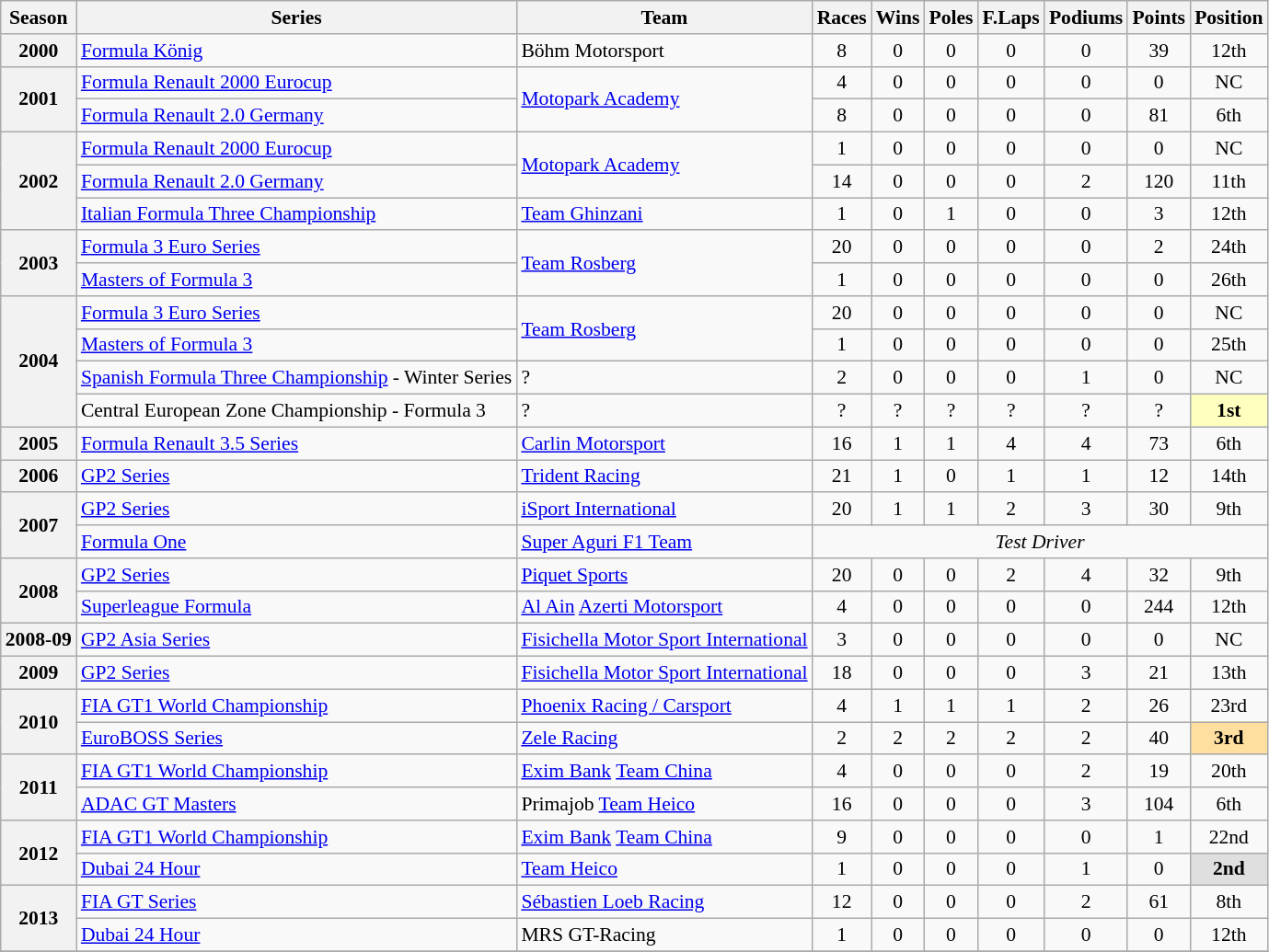<table class="wikitable" style="font-size: 90%; text-align:center">
<tr>
<th>Season</th>
<th>Series</th>
<th>Team</th>
<th>Races</th>
<th>Wins</th>
<th>Poles</th>
<th>F.Laps</th>
<th>Podiums</th>
<th>Points</th>
<th>Position</th>
</tr>
<tr>
<th>2000</th>
<td align=left><a href='#'>Formula König</a></td>
<td align=left>Böhm Motorsport</td>
<td>8</td>
<td>0</td>
<td>0</td>
<td>0</td>
<td>0</td>
<td>39</td>
<td>12th</td>
</tr>
<tr>
<th rowspan=2>2001</th>
<td align=left><a href='#'>Formula Renault 2000 Eurocup</a></td>
<td rowspan=2 align=left><a href='#'>Motopark Academy</a></td>
<td>4</td>
<td>0</td>
<td>0</td>
<td>0</td>
<td>0</td>
<td>0</td>
<td>NC</td>
</tr>
<tr>
<td align=left><a href='#'>Formula Renault 2.0 Germany</a></td>
<td>8</td>
<td>0</td>
<td>0</td>
<td>0</td>
<td>0</td>
<td>81</td>
<td>6th</td>
</tr>
<tr>
<th rowspan=3>2002</th>
<td align=left><a href='#'>Formula Renault 2000 Eurocup</a></td>
<td rowspan=2 align=left><a href='#'>Motopark Academy</a></td>
<td>1</td>
<td>0</td>
<td>0</td>
<td>0</td>
<td>0</td>
<td>0</td>
<td>NC</td>
</tr>
<tr>
<td align=left><a href='#'>Formula Renault 2.0 Germany</a></td>
<td>14</td>
<td>0</td>
<td>0</td>
<td>0</td>
<td>2</td>
<td>120</td>
<td>11th</td>
</tr>
<tr>
<td align=left><a href='#'>Italian Formula Three Championship</a></td>
<td align=left><a href='#'>Team Ghinzani</a></td>
<td>1</td>
<td>0</td>
<td>1</td>
<td>0</td>
<td>0</td>
<td>3</td>
<td>12th</td>
</tr>
<tr>
<th rowspan=2>2003</th>
<td align=left><a href='#'>Formula 3 Euro Series</a></td>
<td rowspan=2 align=left><a href='#'>Team Rosberg</a></td>
<td>20</td>
<td>0</td>
<td>0</td>
<td>0</td>
<td>0</td>
<td>2</td>
<td>24th</td>
</tr>
<tr>
<td align=left><a href='#'>Masters of Formula 3</a></td>
<td>1</td>
<td>0</td>
<td>0</td>
<td>0</td>
<td>0</td>
<td>0</td>
<td>26th</td>
</tr>
<tr>
<th rowspan=4>2004</th>
<td align=left><a href='#'>Formula 3 Euro Series</a></td>
<td rowspan=2 align=left><a href='#'>Team Rosberg</a></td>
<td>20</td>
<td>0</td>
<td>0</td>
<td>0</td>
<td>0</td>
<td>0</td>
<td>NC</td>
</tr>
<tr>
<td align=left><a href='#'>Masters of Formula 3</a></td>
<td>1</td>
<td>0</td>
<td>0</td>
<td>0</td>
<td>0</td>
<td>0</td>
<td>25th</td>
</tr>
<tr>
<td align=left><a href='#'>Spanish Formula Three Championship</a> - Winter Series</td>
<td align=left>?</td>
<td>2</td>
<td>0</td>
<td>0</td>
<td>0</td>
<td>1</td>
<td>0</td>
<td>NC</td>
</tr>
<tr>
<td align=left>Central European Zone Championship - Formula 3</td>
<td align=left>?</td>
<td>?</td>
<td>?</td>
<td>?</td>
<td>?</td>
<td>?</td>
<td>?</td>
<td style="background:#FFFFBF;"><strong>1st</strong></td>
</tr>
<tr>
<th>2005</th>
<td align=left><a href='#'>Formula Renault 3.5 Series</a></td>
<td align=left><a href='#'>Carlin Motorsport</a></td>
<td>16</td>
<td>1</td>
<td>1</td>
<td>4</td>
<td>4</td>
<td>73</td>
<td>6th</td>
</tr>
<tr>
<th>2006</th>
<td align=left><a href='#'>GP2 Series</a></td>
<td align=left><a href='#'>Trident Racing</a></td>
<td>21</td>
<td>1</td>
<td>0</td>
<td>1</td>
<td>1</td>
<td>12</td>
<td>14th</td>
</tr>
<tr>
<th rowspan=2>2007</th>
<td align=left><a href='#'>GP2 Series</a></td>
<td align=left><a href='#'>iSport International</a></td>
<td>20</td>
<td>1</td>
<td>1</td>
<td>2</td>
<td>3</td>
<td>30</td>
<td>9th</td>
</tr>
<tr>
<td align=left><a href='#'>Formula One</a></td>
<td align=left><a href='#'>Super Aguri F1 Team</a></td>
<td colspan=7><em>Test Driver</em></td>
</tr>
<tr>
<th rowspan=2>2008</th>
<td align=left><a href='#'>GP2 Series</a></td>
<td align=left><a href='#'>Piquet Sports</a></td>
<td>20</td>
<td>0</td>
<td>0</td>
<td>2</td>
<td>4</td>
<td>32</td>
<td>9th</td>
</tr>
<tr>
<td align=left><a href='#'>Superleague Formula</a></td>
<td align=left><a href='#'>Al Ain</a> <a href='#'>Azerti Motorsport</a></td>
<td>4</td>
<td>0</td>
<td>0</td>
<td>0</td>
<td>0</td>
<td>244</td>
<td>12th</td>
</tr>
<tr>
<th>2008-09</th>
<td align=left><a href='#'>GP2 Asia Series</a></td>
<td align=left><a href='#'>Fisichella Motor Sport International</a></td>
<td>3</td>
<td>0</td>
<td>0</td>
<td>0</td>
<td>0</td>
<td>0</td>
<td>NC</td>
</tr>
<tr>
<th>2009</th>
<td align=left><a href='#'>GP2 Series</a></td>
<td align=left><a href='#'>Fisichella Motor Sport International</a></td>
<td>18</td>
<td>0</td>
<td>0</td>
<td>0</td>
<td>3</td>
<td>21</td>
<td>13th</td>
</tr>
<tr>
<th rowspan=2>2010</th>
<td align=left><a href='#'>FIA GT1 World Championship</a></td>
<td align=left><a href='#'>Phoenix Racing / Carsport</a></td>
<td>4</td>
<td>1</td>
<td>1</td>
<td>1</td>
<td>2</td>
<td>26</td>
<td>23rd</td>
</tr>
<tr>
<td align=left><a href='#'>EuroBOSS Series</a></td>
<td align=left><a href='#'>Zele Racing</a></td>
<td>2</td>
<td>2</td>
<td>2</td>
<td>2</td>
<td>2</td>
<td>40</td>
<td style="background:#FFDF9F;"><strong>3rd</strong></td>
</tr>
<tr>
<th rowspan=2>2011</th>
<td align=left><a href='#'>FIA GT1 World Championship</a></td>
<td align=left><a href='#'>Exim Bank</a> <a href='#'>Team China</a></td>
<td>4</td>
<td>0</td>
<td>0</td>
<td>0</td>
<td>2</td>
<td>19</td>
<td>20th</td>
</tr>
<tr>
<td align=left><a href='#'>ADAC GT Masters</a></td>
<td align=left>Primajob <a href='#'>Team Heico</a></td>
<td>16</td>
<td>0</td>
<td>0</td>
<td>0</td>
<td>3</td>
<td>104</td>
<td>6th</td>
</tr>
<tr>
<th rowspan=2>2012</th>
<td align=left><a href='#'>FIA GT1 World Championship</a></td>
<td align=left><a href='#'>Exim Bank</a> <a href='#'>Team China</a></td>
<td>9</td>
<td>0</td>
<td>0</td>
<td>0</td>
<td>0</td>
<td>1</td>
<td>22nd</td>
</tr>
<tr>
<td align=left><a href='#'>Dubai 24 Hour</a></td>
<td align=left><a href='#'>Team Heico</a></td>
<td>1</td>
<td>0</td>
<td>0</td>
<td>0</td>
<td>1</td>
<td>0</td>
<td style="background:#DFDFDF;"><strong>2nd</strong></td>
</tr>
<tr>
<th rowspan=2>2013</th>
<td align=left><a href='#'>FIA GT Series</a></td>
<td align=left><a href='#'>Sébastien Loeb Racing</a></td>
<td>12</td>
<td>0</td>
<td>0</td>
<td>0</td>
<td>2</td>
<td>61</td>
<td>8th</td>
</tr>
<tr>
<td align=left><a href='#'>Dubai 24 Hour</a></td>
<td align=left>MRS GT-Racing</td>
<td>1</td>
<td>0</td>
<td>0</td>
<td>0</td>
<td>0</td>
<td>0</td>
<td>12th</td>
</tr>
<tr>
</tr>
</table>
